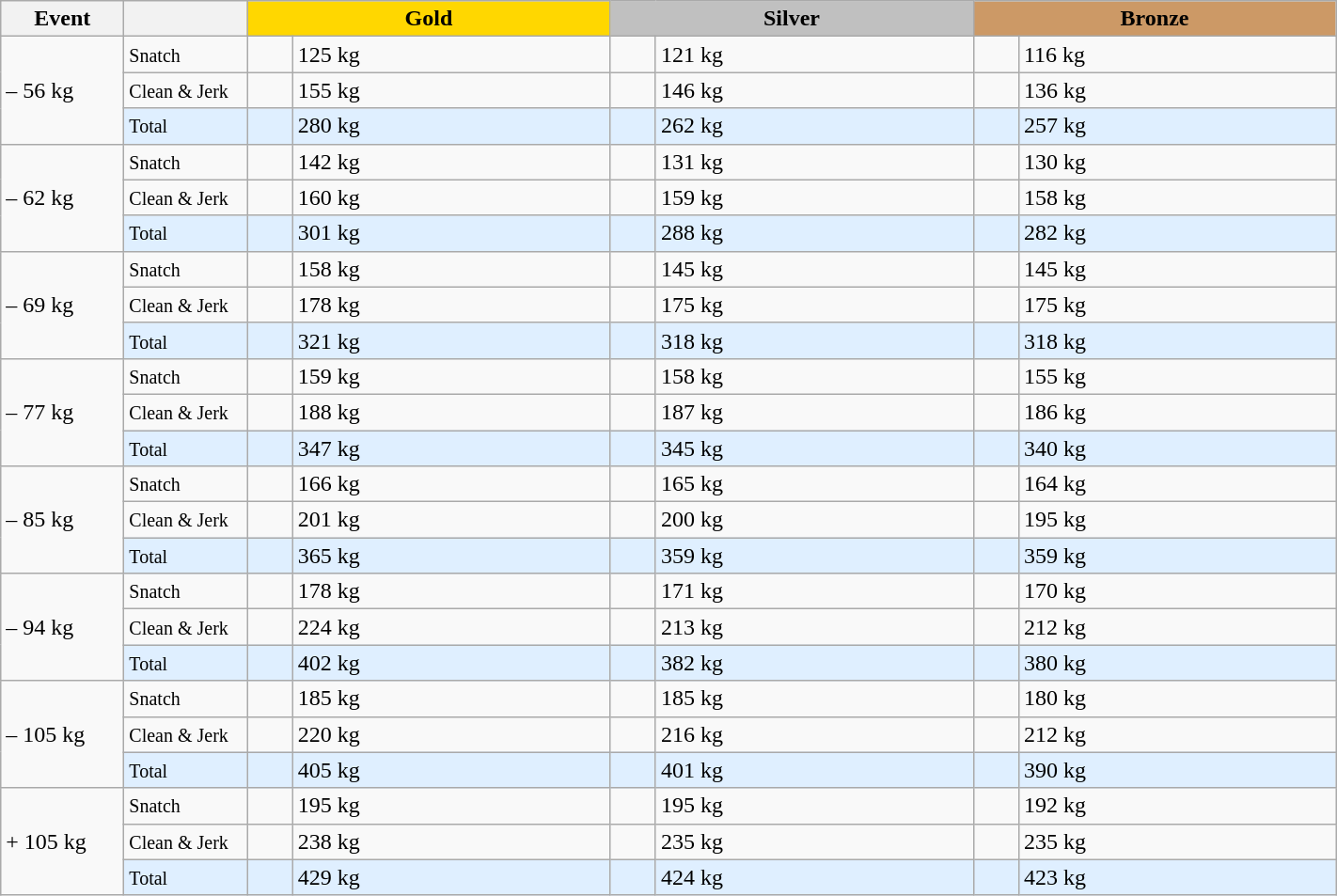<table class="wikitable">
<tr>
<th width=80>Event</th>
<th width=80></th>
<td bgcolor=gold align="center" colspan=2 width=250><strong>Gold</strong></td>
<td bgcolor=silver align="center" colspan=2 width=250><strong>Silver</strong></td>
<td bgcolor=#cc9966 colspan=2 align="center" width=250><strong>Bronze</strong></td>
</tr>
<tr>
<td rowspan=3>– 56 kg</td>
<td><small>Snatch</small></td>
<td></td>
<td>125 kg</td>
<td></s></td>
<td>121 kg</td>
<td></td>
<td>116 kg</td>
</tr>
<tr>
<td><small>Clean & Jerk</small></td>
<td></td>
<td>155 kg</td>
<td></td>
<td>146 kg</td>
<td></td>
<td>136 kg</td>
</tr>
<tr bgcolor=#dfefff>
<td><small>Total</small></td>
<td></td>
<td>280 kg</td>
<td></td>
<td>262 kg</td>
<td></s></td>
<td>257 kg</td>
</tr>
<tr>
<td rowspan=3>– 62 kg</td>
<td><small>Snatch</small></td>
<td></s></td>
<td>142 kg</td>
<td></td>
<td>131 kg</td>
<td></s></td>
<td>130 kg</td>
</tr>
<tr>
<td><small>Clean & Jerk</small></td>
<td></td>
<td>160 kg</td>
<td></s></td>
<td>159 kg</td>
<td></s></td>
<td>158 kg</td>
</tr>
<tr bgcolor=#dfefff>
<td><small>Total</small></td>
<td></s></td>
<td>301 kg</td>
<td></s></td>
<td>288 kg</td>
<td></td>
<td>282 kg</td>
</tr>
<tr>
<td rowspan=3>– 69 kg</td>
<td><small>Snatch</small></td>
<td></td>
<td>158 kg</td>
<td></td>
<td>145 kg</td>
<td></td>
<td>145 kg</td>
</tr>
<tr>
<td><small>Clean & Jerk</small></td>
<td></td>
<td>178 kg</td>
<td></td>
<td>175 kg</td>
<td></td>
<td>175 kg</td>
</tr>
<tr bgcolor=#dfefff>
<td><small>Total</small></td>
<td></td>
<td>321 kg</td>
<td></td>
<td>318 kg</td>
<td></td>
<td>318 kg</td>
</tr>
<tr>
<td rowspan=3>– 77 kg</td>
<td><small>Snatch</small></td>
<td></s></td>
<td>159 kg</td>
<td></td>
<td>158 kg</td>
<td></td>
<td>155 kg</td>
</tr>
<tr>
<td><small>Clean & Jerk</small></td>
<td></s></td>
<td>188 kg</td>
<td></td>
<td>187 kg</td>
<td></td>
<td>186 kg</td>
</tr>
<tr bgcolor=#dfefff>
<td><small>Total</small></td>
<td></s></td>
<td>347 kg</td>
<td></td>
<td>345 kg</td>
<td></td>
<td>340 kg</td>
</tr>
<tr>
<td rowspan=3>– 85 kg</td>
<td><small>Snatch</small></td>
<td></s></td>
<td>166 kg</td>
<td></s></td>
<td>165 kg</td>
<td></td>
<td>164 kg</td>
</tr>
<tr>
<td><small>Clean & Jerk</small></td>
<td></td>
<td>201 kg</td>
<td></s></td>
<td>200 kg</td>
<td></td>
<td>195 kg</td>
</tr>
<tr bgcolor=#dfefff>
<td><small>Total</small></td>
<td></s></td>
<td>365 kg</td>
<td></s></td>
<td>359 kg</td>
<td></td>
<td>359 kg</td>
</tr>
<tr>
<td rowspan=3>– 94 kg</td>
<td><small>Snatch</small></td>
<td></td>
<td>178 kg</td>
<td></td>
<td>171 kg</td>
<td></td>
<td>170 kg</td>
</tr>
<tr>
<td><small>Clean & Jerk</small></td>
<td></td>
<td>224 kg</td>
<td></td>
<td>213 kg</td>
<td></td>
<td>212 kg</td>
</tr>
<tr bgcolor=#dfefff>
<td><small>Total</small></td>
<td></td>
<td>402 kg</td>
<td></td>
<td>382 kg</td>
<td></td>
<td>380 kg</td>
</tr>
<tr>
<td rowspan=3>– 105 kg</td>
<td><small>Snatch</small></td>
<td></td>
<td>185 kg</td>
<td></td>
<td>185 kg</td>
<td></td>
<td>180 kg</td>
</tr>
<tr>
<td><small>Clean & Jerk</small></td>
<td></td>
<td>220 kg</td>
<td></td>
<td>216 kg</td>
<td></td>
<td>212 kg</td>
</tr>
<tr bgcolor=#dfefff>
<td><small>Total</small></td>
<td></td>
<td>405 kg</td>
<td></td>
<td>401 kg</td>
<td></td>
<td>390 kg</td>
</tr>
<tr>
<td rowspan=3>+ 105 kg</td>
<td><small>Snatch</small></td>
<td></s></td>
<td>195 kg</td>
<td></td>
<td>195 kg</td>
<td></td>
<td>192 kg</td>
</tr>
<tr>
<td><small>Clean & Jerk</small></td>
<td></td>
<td>238 kg</td>
<td></td>
<td>235 kg</td>
<td></td>
<td>235 kg</td>
</tr>
<tr bgcolor=#dfefff>
<td><small>Total</small></td>
<td></td>
<td>429 kg</td>
<td></td>
<td>424 kg</td>
<td></s></td>
<td>423 kg</td>
</tr>
</table>
